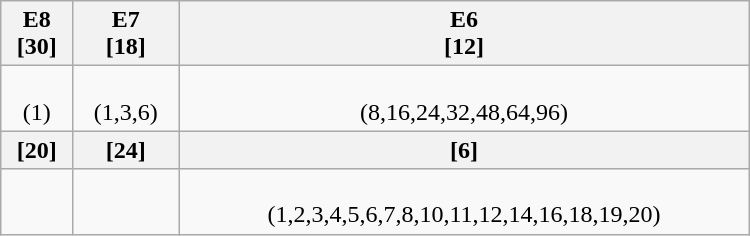<table class=wikitable width=500>
<tr>
<th>E8<br>[30]</th>
<th>E7<br>[18]</th>
<th>E6<br>[12]</th>
</tr>
<tr align=center>
<td><br>(1)</td>
<td><br>(1,3,6)</td>
<td><br>(8,16,24,32,48,64,96)</td>
</tr>
<tr align=center>
<th>[20]</th>
<th>[24]</th>
<th>[6]</th>
</tr>
<tr align=center>
<td></td>
<td></td>
<td><br>(1,2,3,4,5,6,7,8,10,11,12,14,16,18,19,20)</td>
</tr>
</table>
